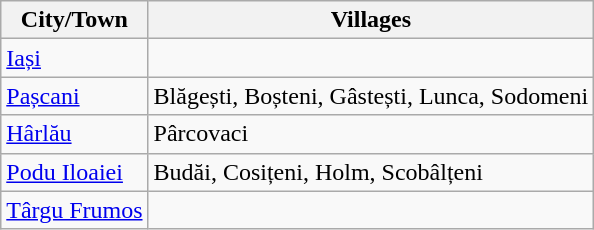<table class="wikitable">
<tr>
<th colspan=1>City/Town</th>
<th colspan=3>Villages</th>
</tr>
<tr>
<td><a href='#'>Iași</a></td>
<td></td>
</tr>
<tr>
<td><a href='#'>Pașcani</a></td>
<td>Blăgești, Boșteni, Gâstești, Lunca, Sodomeni</td>
</tr>
<tr>
<td><a href='#'>Hârlău</a></td>
<td>Pârcovaci</td>
</tr>
<tr>
<td><a href='#'>Podu Iloaiei</a></td>
<td>Budăi, Cosițeni, Holm, Scobâlțeni</td>
</tr>
<tr>
<td><a href='#'>Târgu Frumos</a></td>
<td></td>
</tr>
</table>
